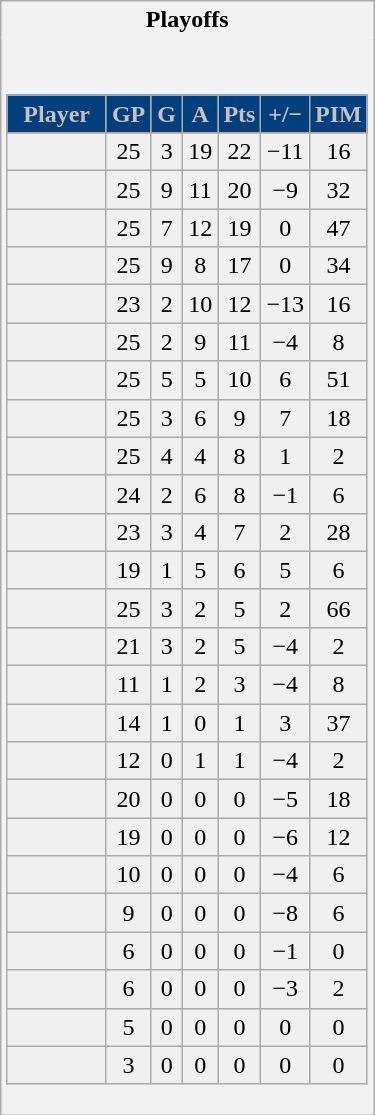<table class="wikitable" style="border: 1px solid #aaa;">
<tr>
<th style="border: 0;">Playoffs</th>
</tr>
<tr>
<td style="background: #f2f2f2; border: 0; text-align: center;"><br><table class="wikitable sortable" width="100%">
<tr align=center>
<th style="background:#003e7e;color:#c9c0bb;" width="40%">Player</th>
<th style="background:#003e7e;color:#c9c0bb;" width="10%">GP</th>
<th style="background:#003e7e;color:#c9c0bb;" width="10%">G</th>
<th style="background:#003e7e;color:#c9c0bb;" width="10%">A</th>
<th style="background:#003e7e;color:#c9c0bb;" width="10%">Pts</th>
<th style="background:#003e7e;color:#c9c0bb;" width="10%">+/−</th>
<th style="background:#003e7e;color:#c9c0bb;" width="10%">PIM</th>
</tr>
<tr align=center>
</tr>
<tr bgcolor="#f0f0f0">
<td></td>
<td>25</td>
<td>3</td>
<td>19</td>
<td>22</td>
<td>−11</td>
<td>16</td>
</tr>
<tr bgcolor="#f0f0f0">
<td></td>
<td>25</td>
<td>9</td>
<td>11</td>
<td>20</td>
<td>−9</td>
<td>32</td>
</tr>
<tr bgcolor="#f0f0f0">
<td></td>
<td>25</td>
<td>7</td>
<td>12</td>
<td>19</td>
<td>0</td>
<td>47</td>
</tr>
<tr bgcolor="#f0f0f0">
<td></td>
<td>25</td>
<td>9</td>
<td>8</td>
<td>17</td>
<td>0</td>
<td>34</td>
</tr>
<tr bgcolor="#f0f0f0">
<td></td>
<td>23</td>
<td>2</td>
<td>10</td>
<td>12</td>
<td>−13</td>
<td>16</td>
</tr>
<tr bgcolor="#f0f0f0">
<td></td>
<td>25</td>
<td>2</td>
<td>9</td>
<td>11</td>
<td>−4</td>
<td>8</td>
</tr>
<tr bgcolor="#f0f0f0">
<td></td>
<td>25</td>
<td>5</td>
<td>5</td>
<td>10</td>
<td>6</td>
<td>51</td>
</tr>
<tr bgcolor="#f0f0f0">
<td></td>
<td>25</td>
<td>3</td>
<td>6</td>
<td>9</td>
<td>7</td>
<td>18</td>
</tr>
<tr bgcolor="#f0f0f0">
<td></td>
<td>25</td>
<td>4</td>
<td>4</td>
<td>8</td>
<td>1</td>
<td>2</td>
</tr>
<tr bgcolor="#f0f0f0">
<td></td>
<td>24</td>
<td>2</td>
<td>6</td>
<td>8</td>
<td>−1</td>
<td>6</td>
</tr>
<tr bgcolor="#f0f0f0">
<td></td>
<td>23</td>
<td>3</td>
<td>4</td>
<td>7</td>
<td>2</td>
<td>28</td>
</tr>
<tr bgcolor="#f0f0f0">
<td></td>
<td>19</td>
<td>1</td>
<td>5</td>
<td>6</td>
<td>5</td>
<td>6</td>
</tr>
<tr bgcolor="#f0f0f0">
<td></td>
<td>25</td>
<td>3</td>
<td>2</td>
<td>5</td>
<td>2</td>
<td>66</td>
</tr>
<tr bgcolor="#f0f0f0">
<td></td>
<td>21</td>
<td>3</td>
<td>2</td>
<td>5</td>
<td>−4</td>
<td>2</td>
</tr>
<tr bgcolor="#f0f0f0">
<td></td>
<td>11</td>
<td>1</td>
<td>2</td>
<td>3</td>
<td>−4</td>
<td>8</td>
</tr>
<tr bgcolor="#f0f0f0">
<td></td>
<td>14</td>
<td>1</td>
<td>0</td>
<td>1</td>
<td>3</td>
<td>37</td>
</tr>
<tr bgcolor="#f0f0f0">
<td></td>
<td>12</td>
<td>0</td>
<td>1</td>
<td>1</td>
<td>−4</td>
<td>2</td>
</tr>
<tr bgcolor="#f0f0f0">
<td></td>
<td>20</td>
<td>0</td>
<td>0</td>
<td>0</td>
<td>−5</td>
<td>18</td>
</tr>
<tr bgcolor="#f0f0f0">
<td></td>
<td>19</td>
<td>0</td>
<td>0</td>
<td>0</td>
<td>−6</td>
<td>12</td>
</tr>
<tr bgcolor="#f0f0f0">
<td></td>
<td>10</td>
<td>0</td>
<td>0</td>
<td>0</td>
<td>−4</td>
<td>6</td>
</tr>
<tr bgcolor="#f0f0f0">
<td></td>
<td>9</td>
<td>0</td>
<td>0</td>
<td>0</td>
<td>−8</td>
<td>6</td>
</tr>
<tr bgcolor="#f0f0f0">
<td></td>
<td>6</td>
<td>0</td>
<td>0</td>
<td>0</td>
<td>−1</td>
<td>0</td>
</tr>
<tr bgcolor="#f0f0f0">
<td></td>
<td>6</td>
<td>0</td>
<td>0</td>
<td>0</td>
<td>−3</td>
<td>2</td>
</tr>
<tr bgcolor="#f0f0f0">
<td></td>
<td>5</td>
<td>0</td>
<td>0</td>
<td>0</td>
<td>0</td>
<td>0</td>
</tr>
<tr bgcolor="#f0f0f0">
<td></td>
<td>3</td>
<td>0</td>
<td>0</td>
<td>0</td>
<td>0</td>
<td>0</td>
</tr>
</table>
</td>
</tr>
</table>
